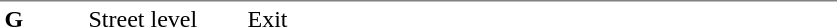<table table border=0 cellspacing=0 cellpadding=3>
<tr>
<td style="border-top:solid 1px gray;" width=50 valign=top><strong>G</strong></td>
<td style="border-top:solid 1px gray;" width=100 valign=top>Street level</td>
<td style="border-top:solid 1px gray;" width=390 valign=top>Exit</td>
</tr>
</table>
